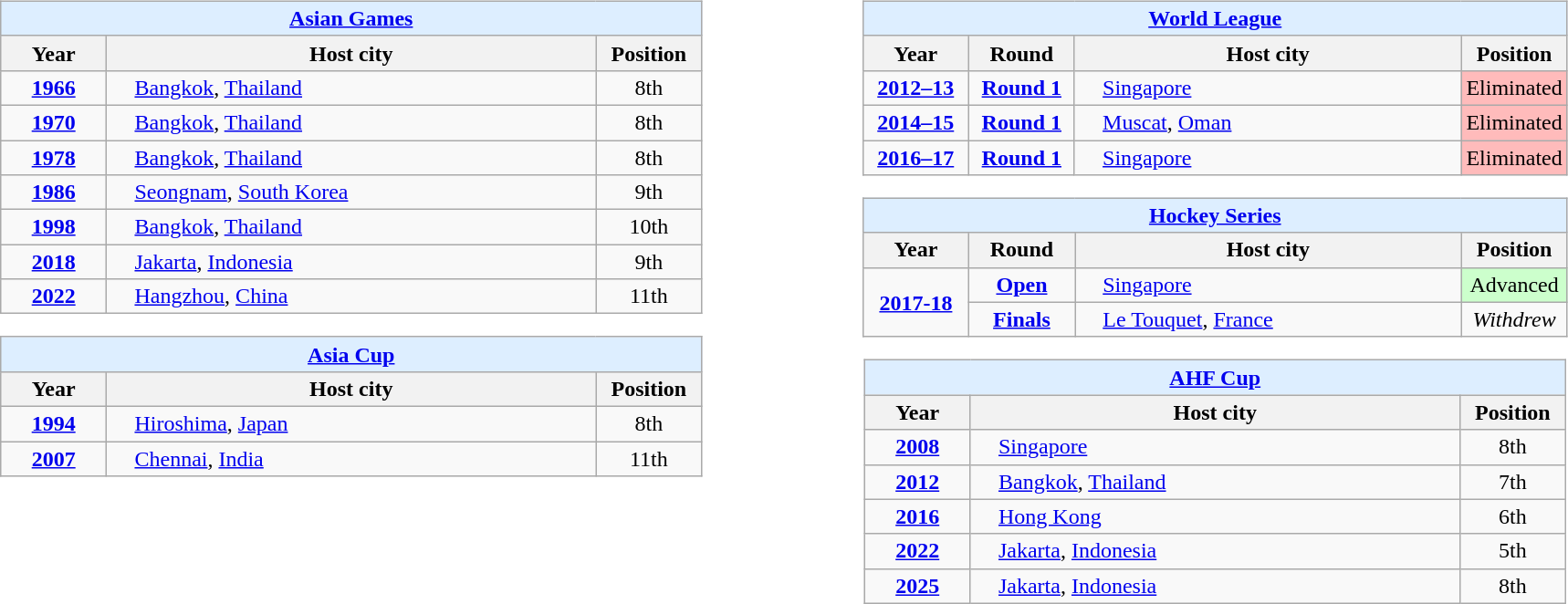<table width="100%">
<tr>
<td width="50%" valign="top" align="center"><br><table class="wikitable" style="text-align: center;">
<tr>
<th colspan=3 style="background-color: #ddeeff;"><a href='#'>Asian Games</a></th>
</tr>
<tr>
<th style="width: 70px;">Year</th>
<th style="width: 350px;">Host city</th>
<th style="width: 70px;">Position</th>
</tr>
<tr>
<td><strong><a href='#'>1966</a></strong></td>
<td style="text-align: left; padding-left: 20px;"> <a href='#'>Bangkok</a>, <a href='#'>Thailand</a></td>
<td>8th</td>
</tr>
<tr>
<td><strong><a href='#'>1970</a></strong></td>
<td style="text-align: left; padding-left: 20px;"> <a href='#'>Bangkok</a>, <a href='#'>Thailand</a></td>
<td>8th</td>
</tr>
<tr>
<td><strong><a href='#'>1978</a></strong></td>
<td style="text-align: left; padding-left: 20px;"> <a href='#'>Bangkok</a>, <a href='#'>Thailand</a></td>
<td>8th</td>
</tr>
<tr>
<td><strong><a href='#'>1986</a></strong></td>
<td style="text-align: left; padding-left: 20px;"> <a href='#'>Seongnam</a>, <a href='#'>South Korea</a></td>
<td>9th</td>
</tr>
<tr>
<td><strong><a href='#'>1998</a></strong></td>
<td style="text-align: left; padding-left: 20px;"> <a href='#'>Bangkok</a>, <a href='#'>Thailand</a></td>
<td>10th</td>
</tr>
<tr>
<td><strong><a href='#'>2018</a></strong></td>
<td style="text-align: left; padding-left: 20px;"> <a href='#'>Jakarta</a>, <a href='#'>Indonesia</a></td>
<td>9th</td>
</tr>
<tr>
<td><strong><a href='#'>2022</a></strong></td>
<td style="text-align: left; padding-left: 20px;"> <a href='#'>Hangzhou</a>, <a href='#'>China</a></td>
<td>11th</td>
</tr>
</table>
<table class="wikitable" style="text-align: center;">
<tr>
<th colspan=3 style="background-color: #ddeeff;"><a href='#'>Asia Cup</a></th>
</tr>
<tr>
<th style="width: 70px;">Year</th>
<th style="width: 350px;">Host city</th>
<th style="width: 70px;">Position</th>
</tr>
<tr>
<td><strong><a href='#'>1994</a></strong></td>
<td style="text-align: left; padding-left: 20px;"> <a href='#'>Hiroshima</a>, <a href='#'>Japan</a></td>
<td>8th</td>
</tr>
<tr>
<td><strong><a href='#'>2007</a></strong></td>
<td style="text-align: left; padding-left: 20px;"> <a href='#'>Chennai</a>, <a href='#'>India</a></td>
<td>11th</td>
</tr>
</table>
</td>
<td width="50%" valign="top" align="center"><br><table class="wikitable" style="text-align: center;">
<tr>
<th colspan=4 style="background-color: #ddeeff;"><a href='#'>World League</a></th>
</tr>
<tr>
<th style="width: 70px;">Year</th>
<th style="width: 70px;">Round</th>
<th style="width: 275px;">Host city</th>
<th style="width: 70px;">Position</th>
</tr>
<tr>
<td><strong><a href='#'>2012–13</a></strong></td>
<td><strong><a href='#'>Round 1</a></strong></td>
<td style="text-align: left; padding-left: 20px;"> <a href='#'>Singapore</a></td>
<td style="background-color: #ffbbbb;">Eliminated</td>
</tr>
<tr>
<td><strong><a href='#'>2014–15</a></strong></td>
<td><strong><a href='#'>Round 1</a></strong></td>
<td style="text-align: left; padding-left: 20px;"> <a href='#'>Muscat</a>, <a href='#'>Oman</a></td>
<td style="background-color: #ffbbbb;">Eliminated</td>
</tr>
<tr>
<td><strong><a href='#'>2016–17</a></strong></td>
<td><strong><a href='#'>Round 1</a></strong></td>
<td style="text-align: left; padding-left: 20px;"> <a href='#'>Singapore</a></td>
<td style="background-color: #ffbbbb;">Eliminated</td>
</tr>
</table>
<table class="wikitable" style="text-align: center;">
<tr>
<th colspan=4 style="background-color: #ddeeff;"><a href='#'>Hockey Series</a></th>
</tr>
<tr>
<th style="width: 70px;">Year</th>
<th style="width: 70px;">Round</th>
<th style="width: 275px;">Host city</th>
<th style="width: 70px;">Position</th>
</tr>
<tr>
<td rowspan=2><strong><a href='#'>2017-18</a></strong></td>
<td><strong><a href='#'>Open</a></strong></td>
<td style="text-align: left; padding-left: 20px;"> <a href='#'>Singapore</a></td>
<td style="background-color: #ccffcc;">Advanced</td>
</tr>
<tr>
<td><strong><a href='#'>Finals</a></strong></td>
<td style="text-align: left; padding-left: 20px;"> <a href='#'>Le Touquet</a>, <a href='#'>France</a></td>
<td><em>Withdrew</em></td>
</tr>
</table>
<table class="wikitable" style="text-align: center;">
<tr>
<th colspan=3 style="background-color: #ddeeff;"><a href='#'>AHF Cup</a></th>
</tr>
<tr>
<th style="width: 70px;">Year</th>
<th style="width: 350px;">Host city</th>
<th style="width: 70px;">Position</th>
</tr>
<tr>
<td><strong><a href='#'>2008</a></strong></td>
<td style="text-align: left; padding-left: 20px;"> <a href='#'>Singapore</a></td>
<td>8th</td>
</tr>
<tr>
<td><strong><a href='#'>2012</a></strong></td>
<td style="text-align: left; padding-left: 20px;"> <a href='#'>Bangkok</a>, <a href='#'>Thailand</a></td>
<td>7th</td>
</tr>
<tr>
<td><strong><a href='#'>2016</a></strong></td>
<td style="text-align: left; padding-left: 20px;"> <a href='#'>Hong Kong</a></td>
<td>6th</td>
</tr>
<tr>
<td><strong><a href='#'>2022</a></strong></td>
<td style="text-align: left; padding-left: 20px;"> <a href='#'>Jakarta</a>, <a href='#'>Indonesia</a></td>
<td>5th</td>
</tr>
<tr>
<td><strong><a href='#'>2025</a></strong></td>
<td style="text-align: left; padding-left: 20px;"> <a href='#'>Jakarta</a>, <a href='#'>Indonesia</a></td>
<td>8th</td>
</tr>
</table>
</td>
</tr>
</table>
